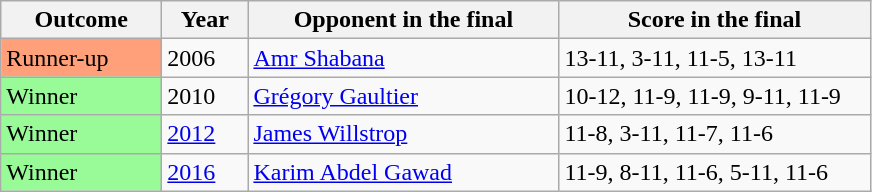<table class="sortable wikitable">
<tr>
<th width="100">Outcome</th>
<th width="50">Year</th>
<th width="200">Opponent in the final</th>
<th width="200">Score in the final</th>
</tr>
<tr>
<td bgcolor="ffa07a">Runner-up</td>
<td>2006</td>
<td>   <a href='#'>Amr Shabana</a></td>
<td>13-11, 3-11, 11-5, 13-11</td>
</tr>
<tr>
<td bgcolor="98FB98">Winner</td>
<td>2010</td>
<td>   <a href='#'>Grégory Gaultier</a></td>
<td>10-12, 11-9, 11-9, 9-11, 11-9</td>
</tr>
<tr>
<td bgcolor="98FB98">Winner</td>
<td><a href='#'>2012</a></td>
<td>   <a href='#'>James Willstrop</a></td>
<td>11-8, 3-11, 11-7, 11-6</td>
</tr>
<tr>
<td bgcolor="98FB98">Winner</td>
<td><a href='#'>2016</a></td>
<td>   <a href='#'>Karim Abdel Gawad</a></td>
<td>11-9, 8-11, 11-6, 5-11, 11-6</td>
</tr>
</table>
